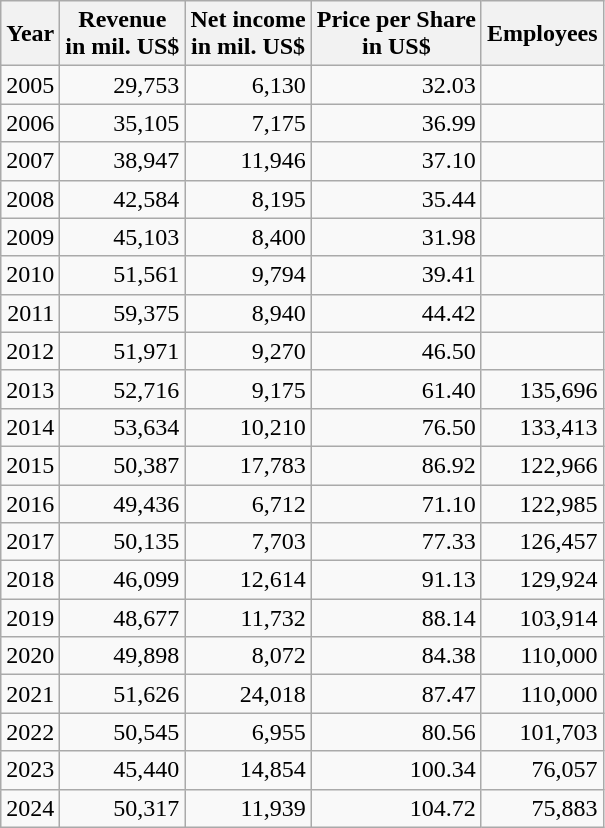<table class="wikitable float-left" style="text-align: right;">
<tr>
<th>Year</th>
<th>Revenue<br>in mil. US$</th>
<th>Net income<br>in mil. US$</th>
<th>Price per Share<br>in US$</th>
<th>Employees</th>
</tr>
<tr>
<td>2005</td>
<td>29,753</td>
<td>6,130</td>
<td>32.03</td>
<td></td>
</tr>
<tr>
<td>2006</td>
<td>35,105</td>
<td>7,175</td>
<td>36.99</td>
<td></td>
</tr>
<tr>
<td>2007</td>
<td>38,947</td>
<td>11,946</td>
<td>37.10</td>
<td></td>
</tr>
<tr>
<td>2008</td>
<td>42,584</td>
<td>8,195</td>
<td>35.44</td>
<td></td>
</tr>
<tr>
<td>2009</td>
<td>45,103</td>
<td>8,400</td>
<td>31.98</td>
<td></td>
</tr>
<tr>
<td>2010</td>
<td>51,561</td>
<td>9,794</td>
<td>39.41</td>
<td></td>
</tr>
<tr>
<td>2011</td>
<td>59,375</td>
<td>8,940</td>
<td>44.42</td>
<td></td>
</tr>
<tr>
<td>2012</td>
<td>51,971</td>
<td>9,270</td>
<td>46.50</td>
<td></td>
</tr>
<tr>
<td>2013</td>
<td>52,716</td>
<td>9,175</td>
<td>61.40</td>
<td>135,696</td>
</tr>
<tr>
<td>2014</td>
<td>53,634</td>
<td>10,210</td>
<td>76.50</td>
<td>133,413</td>
</tr>
<tr>
<td>2015</td>
<td>50,387</td>
<td>17,783</td>
<td>86.92</td>
<td>122,966</td>
</tr>
<tr>
<td>2016</td>
<td>49,436</td>
<td>6,712</td>
<td>71.10</td>
<td>122,985</td>
</tr>
<tr>
<td>2017</td>
<td>50,135</td>
<td>7,703</td>
<td>77.33</td>
<td>126,457</td>
</tr>
<tr>
<td>2018</td>
<td>46,099</td>
<td>12,614</td>
<td>91.13</td>
<td>129,924</td>
</tr>
<tr>
<td>2019</td>
<td>48,677</td>
<td>11,732</td>
<td>88.14</td>
<td>103,914</td>
</tr>
<tr>
<td>2020</td>
<td>49,898</td>
<td>8,072</td>
<td>84.38</td>
<td>110,000</td>
</tr>
<tr>
<td>2021</td>
<td>51,626</td>
<td>24,018</td>
<td>87.47</td>
<td>110,000</td>
</tr>
<tr>
<td>2022</td>
<td>50,545</td>
<td>6,955</td>
<td>80.56</td>
<td>101,703</td>
</tr>
<tr>
<td>2023</td>
<td>45,440</td>
<td>14,854</td>
<td>100.34</td>
<td>76,057</td>
</tr>
<tr>
<td>2024</td>
<td>50,317</td>
<td>11,939</td>
<td>104.72</td>
<td>75,883</td>
</tr>
</table>
